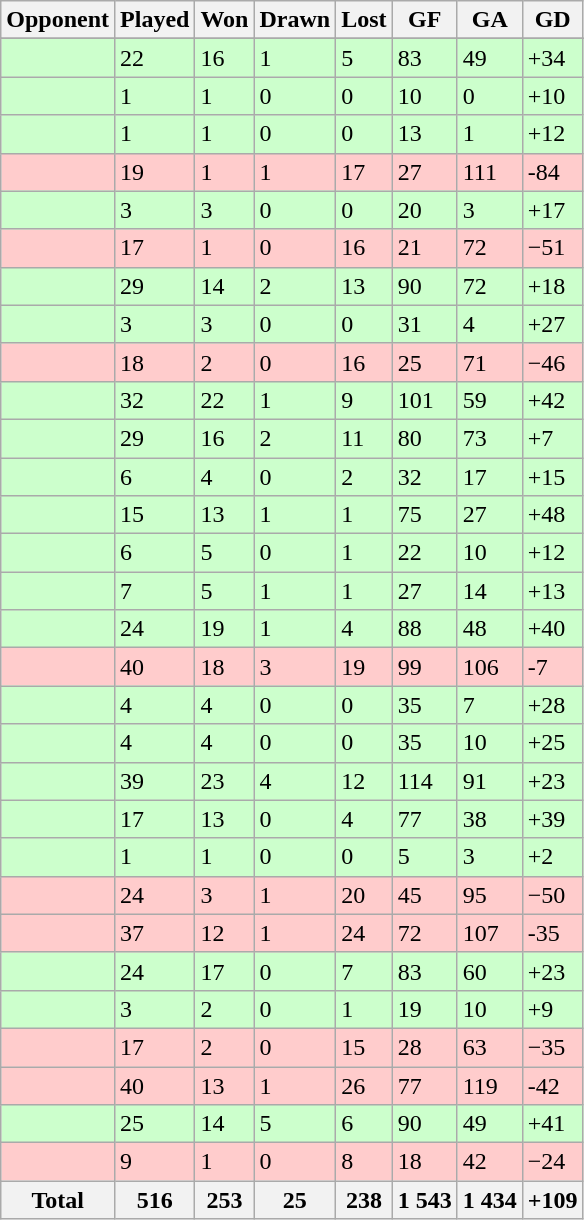<table class="sortable wikitable">
<tr>
<th>Opponent</th>
<th>Played</th>
<th>Won</th>
<th>Drawn</th>
<th>Lost</th>
<th>GF</th>
<th>GA</th>
<th>GD</th>
</tr>
<tr bgcolor="#d0ffd0" align="center">
</tr>
<tr bgcolor=#CCFFCC>
<td></td>
<td>22</td>
<td>16</td>
<td>1</td>
<td>5</td>
<td>83</td>
<td>49</td>
<td>+34</td>
</tr>
<tr bgcolor=#CCFFCC>
<td></td>
<td>1</td>
<td>1</td>
<td>0</td>
<td>0</td>
<td>10</td>
<td>0</td>
<td>+10</td>
</tr>
<tr bgcolor=#CCFFCC>
<td></td>
<td>1</td>
<td>1</td>
<td>0</td>
<td>0</td>
<td>13</td>
<td>1</td>
<td>+12</td>
</tr>
<tr bgcolor=#FFCCCC>
<td></td>
<td>19</td>
<td>1</td>
<td>1</td>
<td>17</td>
<td>27</td>
<td>111</td>
<td>-84</td>
</tr>
<tr bgcolor=#CCFFCC>
<td></td>
<td>3</td>
<td>3</td>
<td>0</td>
<td>0</td>
<td>20</td>
<td>3</td>
<td>+17</td>
</tr>
<tr bgcolor=#FFCCCC>
<td></td>
<td>17</td>
<td>1</td>
<td>0</td>
<td>16</td>
<td>21</td>
<td>72</td>
<td>−51</td>
</tr>
<tr bgcolor=#CCFFCC>
<td></td>
<td>29</td>
<td>14</td>
<td>2</td>
<td>13</td>
<td>90</td>
<td>72</td>
<td>+18</td>
</tr>
<tr bgcolor=#CCFFCC>
<td></td>
<td>3</td>
<td>3</td>
<td>0</td>
<td>0</td>
<td>31</td>
<td>4</td>
<td>+27</td>
</tr>
<tr bgcolor=#FFCCCC>
<td></td>
<td>18</td>
<td>2</td>
<td>0</td>
<td>16</td>
<td>25</td>
<td>71</td>
<td>−46</td>
</tr>
<tr bgcolor=#CCFFCC>
<td></td>
<td>32</td>
<td>22</td>
<td>1</td>
<td>9</td>
<td>101</td>
<td>59</td>
<td>+42</td>
</tr>
<tr bgcolor=#CCFFCC>
<td></td>
<td>29</td>
<td>16</td>
<td>2</td>
<td>11</td>
<td>80</td>
<td>73</td>
<td>+7</td>
</tr>
<tr bgcolor=#CCFFCC>
<td></td>
<td>6</td>
<td>4</td>
<td>0</td>
<td>2</td>
<td>32</td>
<td>17</td>
<td>+15</td>
</tr>
<tr bgcolor=#CCFFCC>
<td></td>
<td>15</td>
<td>13</td>
<td>1</td>
<td>1</td>
<td>75</td>
<td>27</td>
<td>+48</td>
</tr>
<tr bgcolor=#CCFFCC>
<td></td>
<td>6</td>
<td>5</td>
<td>0</td>
<td>1</td>
<td>22</td>
<td>10</td>
<td>+12</td>
</tr>
<tr bgcolor=#CCFFCC>
<td></td>
<td>7</td>
<td>5</td>
<td>1</td>
<td>1</td>
<td>27</td>
<td>14</td>
<td>+13</td>
</tr>
<tr bgcolor=#CCFFCC>
<td></td>
<td>24</td>
<td>19</td>
<td>1</td>
<td>4</td>
<td>88</td>
<td>48</td>
<td>+40</td>
</tr>
<tr bgcolor=#FFCCCC>
<td></td>
<td>40</td>
<td>18</td>
<td>3</td>
<td>19</td>
<td>99</td>
<td>106</td>
<td>-7</td>
</tr>
<tr bgcolor=#CCFFCC>
<td></td>
<td>4</td>
<td>4</td>
<td>0</td>
<td>0</td>
<td>35</td>
<td>7</td>
<td>+28</td>
</tr>
<tr bgcolor=#CCFFCC>
<td></td>
<td>4</td>
<td>4</td>
<td>0</td>
<td>0</td>
<td>35</td>
<td>10</td>
<td>+25</td>
</tr>
<tr bgcolor=#CCFFCC>
<td></td>
<td>39</td>
<td>23</td>
<td>4</td>
<td>12</td>
<td>114</td>
<td>91</td>
<td>+23</td>
</tr>
<tr bgcolor=#CCFFCC>
<td></td>
<td>17</td>
<td>13</td>
<td>0</td>
<td>4</td>
<td>77</td>
<td>38</td>
<td>+39</td>
</tr>
<tr bgcolor=#CCFFCC>
<td></td>
<td>1</td>
<td>1</td>
<td>0</td>
<td>0</td>
<td>5</td>
<td>3</td>
<td>+2</td>
</tr>
<tr bgcolor=#FFCCCC>
<td></td>
<td>24</td>
<td>3</td>
<td>1</td>
<td>20</td>
<td>45</td>
<td>95</td>
<td>−50</td>
</tr>
<tr bgcolor=#FFCCCC>
<td></td>
<td>37</td>
<td>12</td>
<td>1</td>
<td>24</td>
<td>72</td>
<td>107</td>
<td>-35</td>
</tr>
<tr bgcolor=#CCFFCC>
<td></td>
<td>24</td>
<td>17</td>
<td>0</td>
<td>7</td>
<td>83</td>
<td>60</td>
<td>+23</td>
</tr>
<tr bgcolor=#CCFFCC>
<td></td>
<td>3</td>
<td>2</td>
<td>0</td>
<td>1</td>
<td>19</td>
<td>10</td>
<td>+9</td>
</tr>
<tr bgcolor=#FFCCCC>
<td></td>
<td>17</td>
<td>2</td>
<td>0</td>
<td>15</td>
<td>28</td>
<td>63</td>
<td>−35</td>
</tr>
<tr bgcolor=#FFCCCC>
<td></td>
<td>40</td>
<td>13</td>
<td>1</td>
<td>26</td>
<td>77</td>
<td>119</td>
<td>-42</td>
</tr>
<tr bgcolor=#CCFFCC>
<td></td>
<td>25</td>
<td>14</td>
<td>5</td>
<td>6</td>
<td>90</td>
<td>49</td>
<td>+41</td>
</tr>
<tr bgcolor=#FFCCCC>
<td></td>
<td>9</td>
<td>1</td>
<td>0</td>
<td>8</td>
<td>18</td>
<td>42</td>
<td>−24</td>
</tr>
<tr>
<th>Total</th>
<th>516</th>
<th>253</th>
<th>25</th>
<th>238</th>
<th>1 543</th>
<th>1 434</th>
<th>+109</th>
</tr>
</table>
